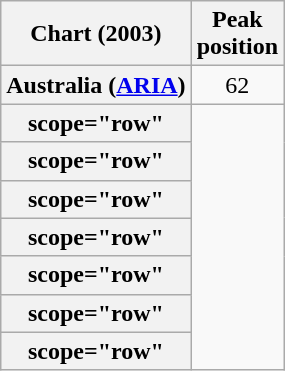<table class="wikitable sortable plainrowheaders" style="text-align: center;">
<tr>
<th>Chart (2003)</th>
<th>Peak<br>position</th>
</tr>
<tr>
<th scope="row">Australia (<a href='#'>ARIA</a>)</th>
<td>62</td>
</tr>
<tr>
<th>scope="row" </th>
</tr>
<tr>
<th>scope="row" </th>
</tr>
<tr>
<th>scope="row" </th>
</tr>
<tr>
<th>scope="row" </th>
</tr>
<tr>
<th>scope="row" </th>
</tr>
<tr>
<th>scope="row" </th>
</tr>
<tr>
<th>scope="row" </th>
</tr>
</table>
